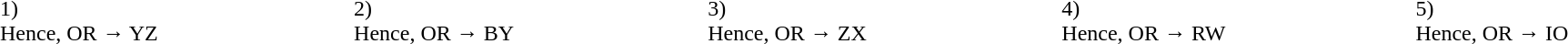<table border="0" cellspacing="" cellpadding="0" style="border-collapse: collapse">
<tr>
<td width="10%">1)<br>Hence, OR → YZ</td>
<td width="6%"></td>
<td width="10%">2)<br>Hence, OR → BY</td>
<td width="6%"></td>
<td width="10%">3)<br>Hence, OR → ZX</td>
<td width="6%"></td>
<td width="10%">4)<br>Hence, OR → RW</td>
<td width="6%"></td>
<td width="10%">5)<br>Hence, OR → IO</td>
</tr>
</table>
